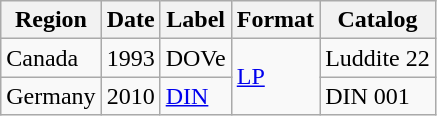<table class="wikitable">
<tr>
<th>Region</th>
<th>Date</th>
<th>Label</th>
<th>Format</th>
<th>Catalog</th>
</tr>
<tr>
<td>Canada</td>
<td>1993</td>
<td>DOVe</td>
<td rowspan="2"><a href='#'>LP</a></td>
<td>Luddite 22</td>
</tr>
<tr>
<td>Germany</td>
<td>2010</td>
<td><a href='#'>DIN</a></td>
<td>DIN 001</td>
</tr>
</table>
